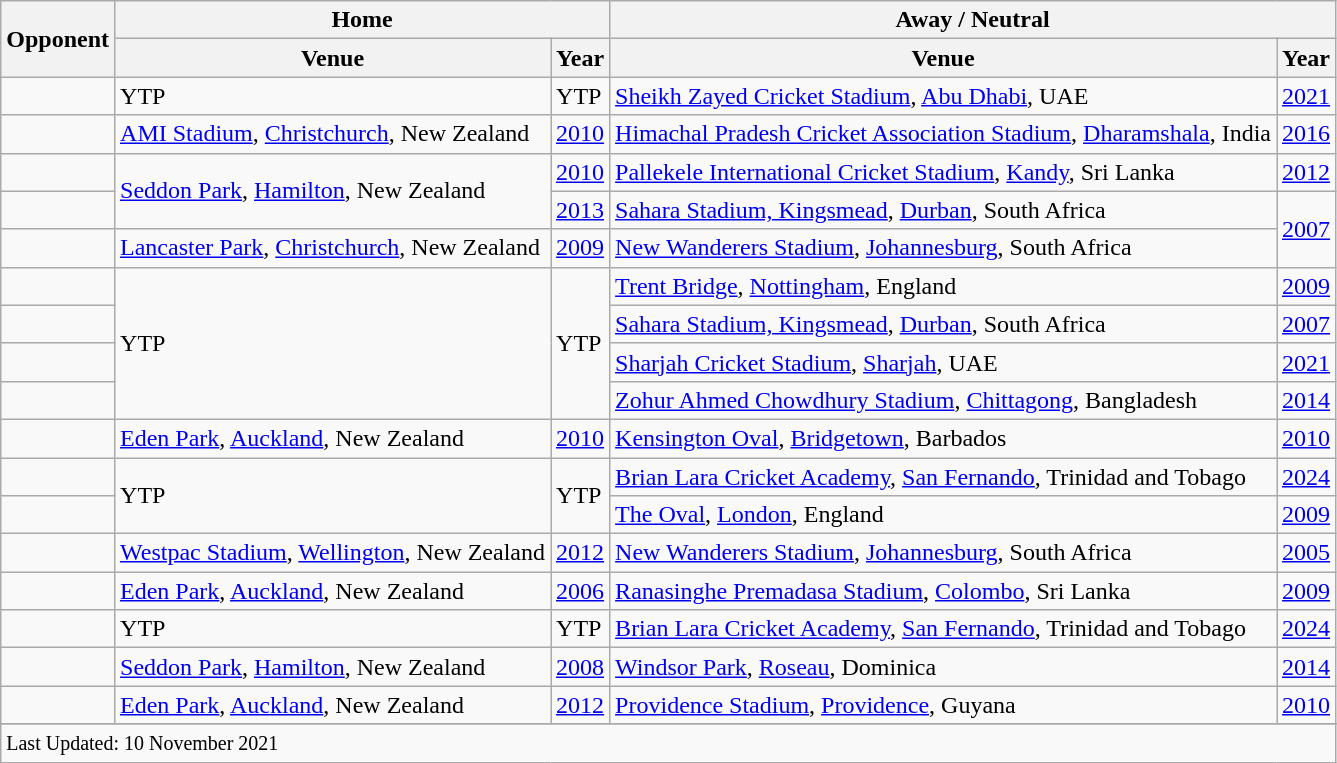<table class="wikitable plainrowheaders sortable">
<tr>
<th rowspan="2">Opponent</th>
<th colspan="2">Home</th>
<th colspan="2">Away / Neutral</th>
</tr>
<tr>
<th>Venue</th>
<th style="text-align:center">Year</th>
<th style="text-align:center">Venue</th>
<th style="text-align:center">Year</th>
</tr>
<tr>
<td></td>
<td>YTP</td>
<td>YTP</td>
<td><a href='#'>Sheikh Zayed Cricket Stadium</a>, <a href='#'>Abu Dhabi</a>, UAE</td>
<td><a href='#'>2021</a></td>
</tr>
<tr>
<td></td>
<td><a href='#'>AMI Stadium</a>, <a href='#'>Christchurch</a>, New Zealand</td>
<td><a href='#'>2010</a></td>
<td><a href='#'>Himachal Pradesh Cricket Association Stadium</a>, <a href='#'>Dharamshala</a>, India</td>
<td><a href='#'>2016</a></td>
</tr>
<tr>
<td></td>
<td rowspan=2><a href='#'>Seddon Park</a>, <a href='#'>Hamilton</a>, New Zealand</td>
<td><a href='#'>2010</a></td>
<td><a href='#'>Pallekele International Cricket Stadium</a>, <a href='#'>Kandy</a>, Sri Lanka</td>
<td><a href='#'>2012</a></td>
</tr>
<tr>
<td></td>
<td><a href='#'>2013</a></td>
<td><a href='#'>Sahara Stadium, Kingsmead</a>, <a href='#'>Durban</a>, South Africa</td>
<td rowspan=2><a href='#'>2007</a></td>
</tr>
<tr>
<td></td>
<td><a href='#'>Lancaster Park</a>, <a href='#'>Christchurch</a>, New Zealand</td>
<td><a href='#'>2009</a></td>
<td><a href='#'>New Wanderers Stadium</a>, <a href='#'>Johannesburg</a>, South Africa</td>
</tr>
<tr>
<td></td>
<td rowspan=4>YTP</td>
<td rowspan=4>YTP</td>
<td><a href='#'>Trent Bridge</a>, <a href='#'>Nottingham</a>, England</td>
<td><a href='#'>2009</a></td>
</tr>
<tr>
<td></td>
<td><a href='#'>Sahara Stadium, Kingsmead</a>, <a href='#'>Durban</a>, South Africa</td>
<td><a href='#'>2007</a></td>
</tr>
<tr>
<td></td>
<td><a href='#'>Sharjah Cricket Stadium</a>, <a href='#'>Sharjah</a>, UAE</td>
<td><a href='#'>2021</a></td>
</tr>
<tr>
<td></td>
<td><a href='#'>Zohur Ahmed Chowdhury Stadium</a>, <a href='#'>Chittagong</a>, Bangladesh</td>
<td><a href='#'>2014</a></td>
</tr>
<tr>
<td></td>
<td><a href='#'>Eden Park</a>, <a href='#'>Auckland</a>, New Zealand</td>
<td><a href='#'>2010</a></td>
<td><a href='#'>Kensington Oval</a>, <a href='#'>Bridgetown</a>, Barbados</td>
<td><a href='#'>2010</a></td>
</tr>
<tr>
<td></td>
<td rowspan=2>YTP</td>
<td rowspan=2>YTP</td>
<td><a href='#'>Brian Lara Cricket Academy</a>, <a href='#'>San Fernando</a>, Trinidad and Tobago</td>
<td><a href='#'>2024</a></td>
</tr>
<tr>
<td></td>
<td><a href='#'>The Oval</a>, <a href='#'>London</a>, England</td>
<td><a href='#'>2009</a></td>
</tr>
<tr>
<td></td>
<td><a href='#'>Westpac Stadium</a>, <a href='#'>Wellington</a>, New Zealand</td>
<td><a href='#'>2012</a></td>
<td><a href='#'>New Wanderers Stadium</a>, <a href='#'>Johannesburg</a>, South Africa</td>
<td><a href='#'>2005</a></td>
</tr>
<tr>
<td></td>
<td><a href='#'>Eden Park</a>, <a href='#'>Auckland</a>, New Zealand</td>
<td><a href='#'>2006</a></td>
<td><a href='#'>Ranasinghe Premadasa Stadium</a>, <a href='#'>Colombo</a>, Sri Lanka</td>
<td><a href='#'>2009</a></td>
</tr>
<tr>
<td></td>
<td>YTP</td>
<td>YTP</td>
<td><a href='#'>Brian Lara Cricket Academy</a>, <a href='#'>San Fernando</a>, Trinidad and Tobago</td>
<td><a href='#'>2024</a></td>
</tr>
<tr>
<td></td>
<td><a href='#'>Seddon Park</a>, <a href='#'>Hamilton</a>, New Zealand</td>
<td><a href='#'>2008</a></td>
<td><a href='#'>Windsor Park</a>, <a href='#'>Roseau</a>, Dominica</td>
<td><a href='#'>2014</a></td>
</tr>
<tr>
<td></td>
<td><a href='#'>Eden Park</a>, <a href='#'>Auckland</a>, New Zealand</td>
<td><a href='#'>2012</a></td>
<td><a href='#'>Providence Stadium</a>, <a href='#'>Providence</a>, Guyana</td>
<td><a href='#'>2010</a></td>
</tr>
<tr>
</tr>
<tr class=sortbottom>
<td colspan=5><small>Last Updated: 10 November 2021</small></td>
</tr>
</table>
